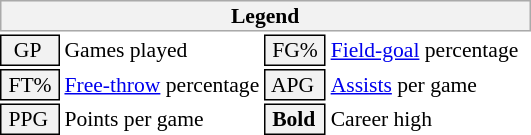<table class="toccolours" style="font-size: 90%; white-space: nowrap;">
<tr>
<th colspan="6" style="background:#f2f2f2; border:1px solid #aaa;">Legend</th>
</tr>
<tr>
<td style="background:#f2f2f2; border:1px solid black;">  GP</td>
<td>Games played</td>
<td style="background:#f2f2f2; border:1px solid black;"> FG% </td>
<td style="padding-right: 8px"><a href='#'>Field-goal</a> percentage</td>
</tr>
<tr>
<td style="background:#f2f2f2; border:1px solid black;"> FT% </td>
<td><a href='#'>Free-throw</a> percentage</td>
<td style="background:#f2f2f2; border:1px solid black;"> APG </td>
<td><a href='#'>Assists</a> per game</td>
</tr>
<tr>
<td style="background:#f2f2f2; border:1px solid black;"> PPG </td>
<td>Points per game</td>
<td style="background-color: #F2F2F2; border: 1px solid black"> <strong>Bold</strong> </td>
<td>Career high</td>
</tr>
<tr>
</tr>
</table>
